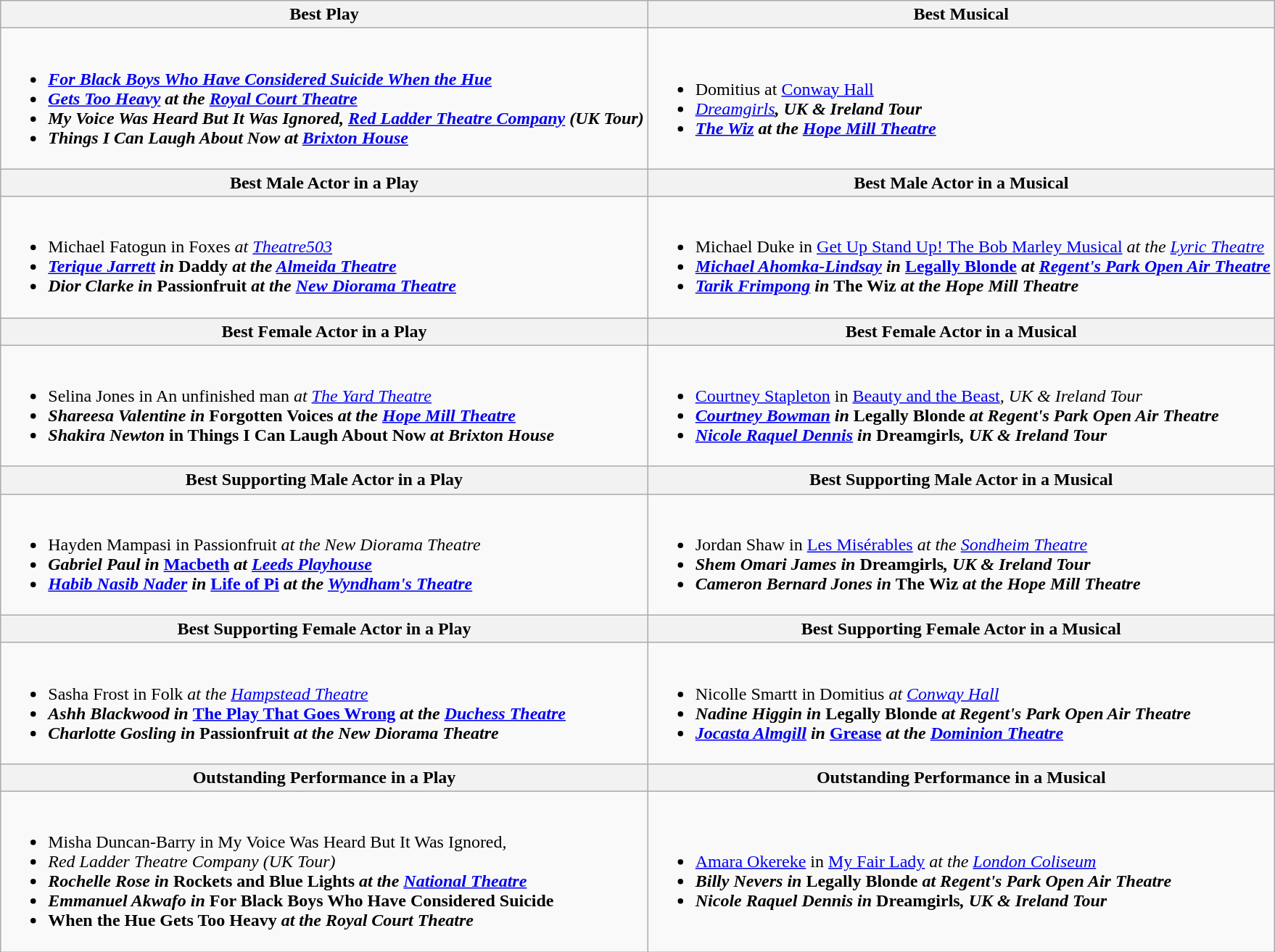<table class="wikitable">
<tr>
<th>Best Play</th>
<th>Best Musical</th>
</tr>
<tr>
<td><br><ul><li><strong><em><a href='#'>For Black Boys Who Have Considered Suicide When the Hue</a></em></strong></li><li><strong><em><a href='#'>Gets Too Heavy</a><em> at the <a href='#'>Royal Court Theatre</a><strong></li><li></em>My Voice Was Heard But It Was Ignored<em>, <a href='#'>Red Ladder Theatre Company</a> (UK Tour)</li><li></em>Things I Can Laugh About Now<em> at <a href='#'>Brixton House</a></li></ul></td>
<td><br><ul><li></em></strong>Domitius</em> at <a href='#'>Conway Hall</a></strong></li><li><em><a href='#'>Dreamgirls</a><strong>,<strong><em> UK & Ireland Tour</li><li></em><a href='#'>The Wiz</a><em> at the <a href='#'>Hope Mill Theatre</a></li></ul></td>
</tr>
<tr>
<th>Best Male Actor in a Play</th>
<th>Best Male Actor in a Musical</th>
</tr>
<tr>
<td><br><ul><li></strong>Michael Fatogun in </em>Foxes<em> at <a href='#'>Theatre503</a><strong></li><li><a href='#'>Terique Jarrett</a> in </em>Daddy<em> at the <a href='#'>Almeida Theatre</a></li><li>Dior Clarke in </em>Passionfruit<em> at the <a href='#'>New Diorama Theatre</a></li></ul></td>
<td><br><ul><li></strong>Michael Duke in <a href='#'></em>Get Up Stand Up! The Bob Marley Musical<em></a> at the <a href='#'>Lyric Theatre</a><strong></li><li><a href='#'>Michael Ahomka-Lindsay</a> in </em><a href='#'>Legally Blonde</a><em> at <a href='#'>Regent's Park Open Air Theatre</a></li><li><a href='#'>Tarik Frimpong</a> in </em>The Wiz<em> at the Hope Mill Theatre</li></ul></td>
</tr>
<tr>
<th>Best Female Actor in a Play</th>
<th>Best Female Actor in a Musical</th>
</tr>
<tr>
<td><br><ul><li></strong>Selina Jones in </em>An unfinished man<em> at <a href='#'>The Yard Theatre</a><strong></li><li>Shareesa Valentine in </em>Forgotten Voices<em> at the <a href='#'>Hope Mill Theatre</a></li><li>Shakira Newton </em>in Things I Can Laugh About Now<em> at Brixton House</li></ul></td>
<td><br><ul><li></strong><a href='#'>Courtney Stapleton</a> in <a href='#'></em>Beauty and the Beast<em></a>, UK & Ireland Tour<strong></li><li><a href='#'>Courtney Bowman</a> in </em>Legally Blonde<em> at Regent's Park Open Air Theatre</li><li><a href='#'>Nicole Raquel Dennis</a> in </em>Dreamgirls<em>, UK & Ireland Tour</li></ul></td>
</tr>
<tr>
<th>Best Supporting Male Actor in a Play</th>
<th>Best Supporting Male Actor in a Musical</th>
</tr>
<tr>
<td><br><ul><li></strong>Hayden Mampasi in </em>Passionfruit<em> at the New Diorama Theatre<strong></li><li>Gabriel Paul in </em><a href='#'>Macbeth</a><em> at <a href='#'>Leeds Playhouse</a></li><li><a href='#'>Habib Nasib Nader</a> in </em><a href='#'>Life of Pi</a><em> at the <a href='#'>Wyndham's Theatre</a></li></ul></td>
<td><br><ul><li></strong>Jordan Shaw in </em><a href='#'>Les Misérables</a><em> at the <a href='#'>Sondheim Theatre</a><strong></li><li>Shem Omari James in </em>Dreamgirls<em>, UK & Ireland Tour</li><li>Cameron Bernard Jones in </em>The Wiz<em> at the Hope Mill Theatre</li></ul></td>
</tr>
<tr>
<th>Best Supporting Female Actor in a Play</th>
<th>Best Supporting Female Actor in a Musical</th>
</tr>
<tr>
<td><br><ul><li></strong>Sasha Frost in </em>Folk<em> at the <a href='#'>Hampstead Theatre</a><strong></li><li>Ashh Blackwood in </em><a href='#'>The Play That Goes Wrong</a><em> at the <a href='#'>Duchess Theatre</a></li><li>Charlotte Gosling in </em>Passionfruit<em> at the New Diorama Theatre</li></ul></td>
<td><br><ul><li></strong>Nicolle Smartt in </em>Domitius<em> at <a href='#'>Conway Hall</a><strong></li><li>Nadine Higgin in </em>Legally Blonde<em> at Regent's Park Open Air Theatre</li><li><a href='#'>Jocasta Almgill</a> in </em><a href='#'>Grease</a><em> at the <a href='#'>Dominion Theatre</a></li></ul></td>
</tr>
<tr>
<th>Outstanding Performance in a Play</th>
<th>Outstanding Performance in a Musical</th>
</tr>
<tr>
<td><br><ul><li></strong>Misha Duncan-Barry in </em>My Voice Was Heard But It Was Ignored<em>,<strong></li><li></strong>Red Ladder Theatre Company (UK Tour)<strong></li><li>Rochelle Rose in </em>Rockets and Blue Lights<em> at the <a href='#'>National Theatre</a></li><li>Emmanuel Akwafo in </em>For Black Boys Who Have Considered Suicide<em></li><li></em>When the Hue Gets Too Heavy<em> at the Royal Court Theatre</li></ul></td>
<td><br><ul><li></strong><a href='#'>Amara Okereke</a> in </em><a href='#'>My Fair Lady</a><em> at the <a href='#'>London Coliseum</a><strong></li><li>Billy Nevers in </em>Legally Blonde<em> at Regent's Park Open Air Theatre</li><li>Nicole Raquel Dennis in </em>Dreamgirls<em>, UK & Ireland Tour</li></ul></td>
</tr>
</table>
